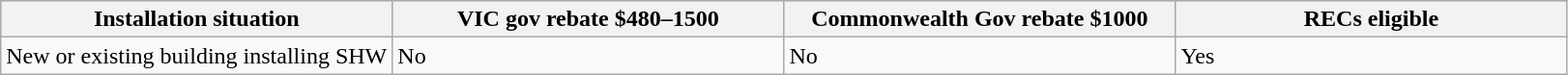<table class="wikitable sortable">
<tr style="background:#C1D8FF;">
<th style="width:25%;"><strong>Installation situation</strong></th>
<th style="width:25%;"><strong>VIC gov rebate $480–1500</strong></th>
<th style="width:25%;"><strong>Commonwealth Gov rebate $1000</strong></th>
<th style="width:25%;"><strong>RECs eligible</strong></th>
</tr>
<tr>
<td>New or existing building installing SHW</td>
<td>No</td>
<td>No</td>
<td>Yes</td>
</tr>
</table>
